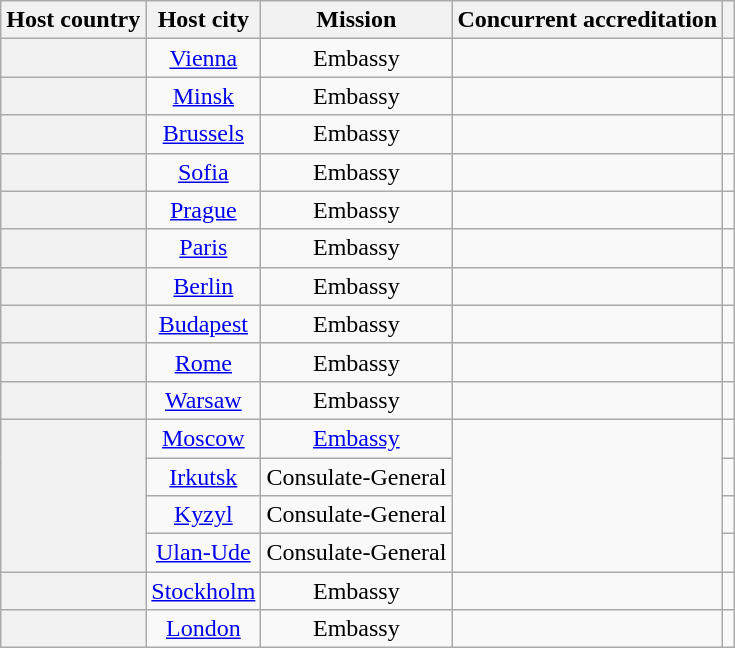<table class="wikitable plainrowheaders" style="text-align:center;">
<tr>
<th scope="col">Host country</th>
<th scope="col">Host city</th>
<th scope="col">Mission</th>
<th scope="col">Concurrent accreditation</th>
<th scope="col"></th>
</tr>
<tr>
<th scope="row"></th>
<td><a href='#'>Vienna</a></td>
<td>Embassy</td>
<td></td>
<td></td>
</tr>
<tr>
<th scope="row"></th>
<td><a href='#'>Minsk</a></td>
<td>Embassy</td>
<td></td>
<td></td>
</tr>
<tr>
<th scope="row"></th>
<td><a href='#'>Brussels</a></td>
<td>Embassy</td>
<td></td>
<td></td>
</tr>
<tr>
<th scope="row"></th>
<td><a href='#'>Sofia</a></td>
<td>Embassy</td>
<td></td>
<td></td>
</tr>
<tr>
<th scope="row"></th>
<td><a href='#'>Prague</a></td>
<td>Embassy</td>
<td></td>
<td></td>
</tr>
<tr>
<th scope="row"></th>
<td><a href='#'>Paris</a></td>
<td>Embassy</td>
<td></td>
<td></td>
</tr>
<tr>
<th scope="row"></th>
<td><a href='#'>Berlin</a></td>
<td>Embassy</td>
<td></td>
<td></td>
</tr>
<tr>
<th scope="row"></th>
<td><a href='#'>Budapest</a></td>
<td>Embassy</td>
<td></td>
<td></td>
</tr>
<tr>
<th scope="row"></th>
<td><a href='#'>Rome</a></td>
<td>Embassy</td>
<td></td>
<td></td>
</tr>
<tr>
<th scope="row"></th>
<td><a href='#'>Warsaw</a></td>
<td>Embassy</td>
<td></td>
<td></td>
</tr>
<tr>
<th scope="row" rowspan="4"></th>
<td><a href='#'>Moscow</a></td>
<td><a href='#'>Embassy</a></td>
<td rowspan="4"></td>
<td></td>
</tr>
<tr>
<td><a href='#'>Irkutsk</a></td>
<td>Consulate-General</td>
<td></td>
</tr>
<tr>
<td><a href='#'>Kyzyl</a></td>
<td>Consulate-General</td>
<td></td>
</tr>
<tr>
<td><a href='#'>Ulan-Ude</a></td>
<td>Consulate-General</td>
<td></td>
</tr>
<tr>
<th scope="row"></th>
<td><a href='#'>Stockholm</a></td>
<td>Embassy</td>
<td></td>
<td></td>
</tr>
<tr>
<th scope="row"></th>
<td><a href='#'>London</a></td>
<td>Embassy</td>
<td></td>
<td></td>
</tr>
</table>
